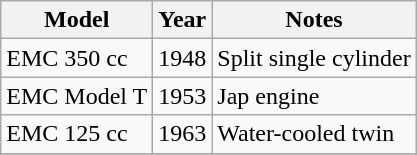<table class="wikitable">
<tr>
<th>Model</th>
<th>Year</th>
<th>Notes</th>
</tr>
<tr>
<td>EMC 350 cc</td>
<td>1948</td>
<td>Split single cylinder</td>
</tr>
<tr>
<td>EMC Model T</td>
<td>1953</td>
<td>Jap engine</td>
</tr>
<tr>
<td>EMC 125 cc</td>
<td>1963</td>
<td>Water-cooled twin</td>
</tr>
<tr>
</tr>
</table>
